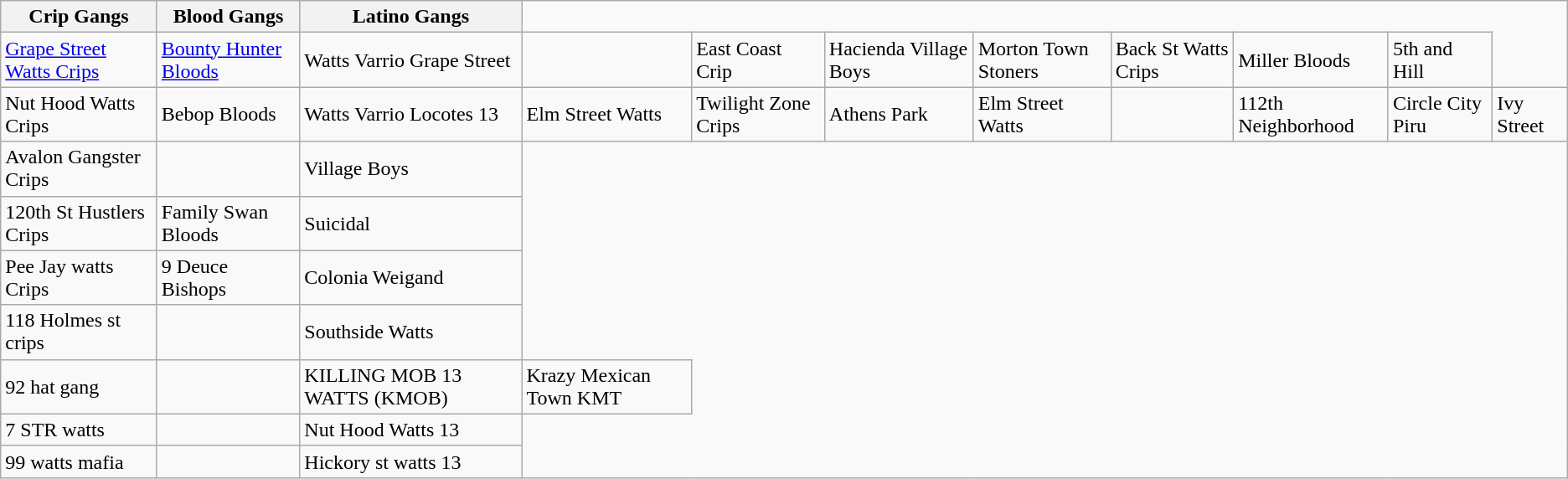<table class="wikitable" border="1">
<tr>
<th>Crip Gangs</th>
<th>Blood Gangs</th>
<th>Latino Gangs</th>
</tr>
<tr>
<td><a href='#'>Grape Street Watts Crips</a></td>
<td><a href='#'>Bounty Hunter Bloods</a></td>
<td>Watts Varrio Grape Street</td>
<td></td>
<td>East Coast Crip</td>
<td>Hacienda Village Boys</td>
<td>Morton Town Stoners</td>
<td>Back St Watts Crips<br></td>
<td>Miller Bloods</td>
<td>5th and Hill</td>
</tr>
<tr>
<td>Nut Hood Watts Crips</td>
<td>Bebop Bloods</td>
<td>Watts Varrio Locotes 13</td>
<td>Elm Street Watts<br></td>
<td>Twilight Zone Crips</td>
<td>Athens Park</td>
<td>Elm Street Watts</td>
<td></td>
<td>112th Neighborhood</td>
<td>Circle City Piru</td>
<td>Ivy Street</td>
</tr>
<tr>
<td>Avalon Gangster Crips</td>
<td></td>
<td>Village Boys</td>
</tr>
<tr>
<td>120th St Hustlers Crips</td>
<td>Family Swan Bloods</td>
<td>Suicidal</td>
</tr>
<tr>
<td>Pee Jay watts Crips</td>
<td>9 Deuce Bishops</td>
<td>Colonia Weigand</td>
</tr>
<tr>
<td>118 Holmes st crips</td>
<td></td>
<td>Southside Watts</td>
</tr>
<tr>
<td>92 hat gang</td>
<td></td>
<td>KILLING MOB 13 WATTS (KMOB)</td>
<td>Krazy Mexican Town KMT</td>
</tr>
<tr>
<td>7 STR watts</td>
<td></td>
<td>Nut Hood Watts 13</td>
</tr>
<tr>
<td>99 watts mafia</td>
<td></td>
<td>Hickory st watts 13</td>
</tr>
</table>
